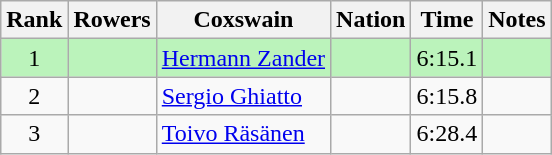<table class="wikitable sortable" style="text-align:center">
<tr>
<th>Rank</th>
<th>Rowers</th>
<th>Coxswain</th>
<th>Nation</th>
<th>Time</th>
<th>Notes</th>
</tr>
<tr bgcolor=bbf3bb>
<td>1</td>
<td></td>
<td align=left><a href='#'>Hermann Zander</a></td>
<td align=left></td>
<td>6:15.1</td>
<td></td>
</tr>
<tr>
<td>2</td>
<td></td>
<td align=left><a href='#'>Sergio Ghiatto</a></td>
<td align=left></td>
<td>6:15.8</td>
<td></td>
</tr>
<tr>
<td>3</td>
<td></td>
<td align=left><a href='#'>Toivo Räsänen</a></td>
<td align=left></td>
<td>6:28.4</td>
<td></td>
</tr>
</table>
